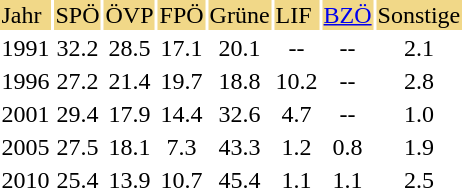<table>
<tr style="background-color:#F1D888">
<td>Jahr</td>
<td>SPÖ</td>
<td>ÖVP</td>
<td>FPÖ</td>
<td>Grüne</td>
<td>LIF</td>
<td><a href='#'>BZÖ</a></td>
<td>Sonstige</td>
</tr>
<tr>
<td align="center">1991</td>
<td align="center">32.2</td>
<td align="center">28.5</td>
<td align="center">17.1</td>
<td align="center">20.1</td>
<td align="center">--</td>
<td align="center">--</td>
<td align="center">2.1</td>
</tr>
<tr>
<td align="center">1996</td>
<td align="center">27.2</td>
<td align="center">21.4</td>
<td align="center">19.7</td>
<td align="center">18.8</td>
<td align="center">10.2</td>
<td align="center">--</td>
<td align="center">2.8</td>
</tr>
<tr>
<td align="center">2001</td>
<td align="center">29.4</td>
<td align="center">17.9</td>
<td align="center">14.4</td>
<td align="center">32.6</td>
<td align="center">4.7</td>
<td align="center">--</td>
<td align="center">1.0</td>
</tr>
<tr>
<td align="center">2005</td>
<td align="center">27.5</td>
<td align="center">18.1</td>
<td align="center">7.3</td>
<td align="center">43.3</td>
<td align="center">1.2</td>
<td align="center">0.8</td>
<td align="center">1.9</td>
</tr>
<tr>
<td align="center">2010</td>
<td align="center">25.4</td>
<td align="center">13.9</td>
<td align="center">10.7</td>
<td align="center">45.4</td>
<td align="center">1.1</td>
<td align="center">1.1</td>
<td align="center">2.5</td>
</tr>
</table>
